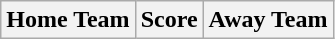<table class="wikitable" style="text-align: center">
<tr>
<th>Home Team</th>
<th>Score</th>
<th>Away Team<br></th>
</tr>
</table>
